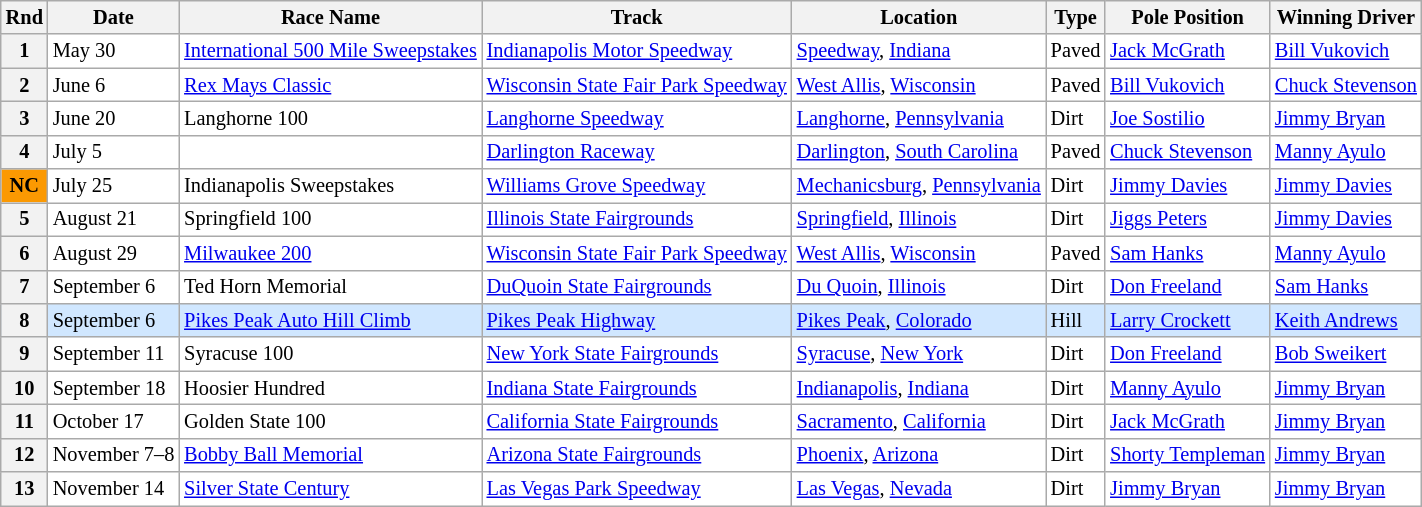<table class="wikitable" style="font-size:85%">
<tr>
<th>Rnd</th>
<th>Date</th>
<th>Race Name</th>
<th>Track</th>
<th>Location</th>
<th>Type</th>
<th>Pole Position</th>
<th>Winning Driver</th>
</tr>
<tr style="background:#FFFFFF;">
<th>1</th>
<td>May 30</td>
<td> <a href='#'>International 500 Mile Sweepstakes</a></td>
<td><a href='#'>Indianapolis Motor Speedway</a></td>
<td><a href='#'>Speedway</a>, <a href='#'>Indiana</a></td>
<td>Paved</td>
<td> <a href='#'>Jack McGrath</a></td>
<td> <a href='#'>Bill Vukovich</a></td>
</tr>
<tr style="background:#FFFFFF;">
<th>2</th>
<td>June 6</td>
<td> <a href='#'>Rex Mays Classic</a></td>
<td><a href='#'>Wisconsin State Fair Park Speedway</a></td>
<td><a href='#'>West Allis</a>, <a href='#'>Wisconsin</a></td>
<td>Paved</td>
<td> <a href='#'>Bill Vukovich</a></td>
<td> <a href='#'>Chuck Stevenson</a></td>
</tr>
<tr style="background:#FFFFFF;">
<th>3</th>
<td>June 20</td>
<td> Langhorne 100</td>
<td><a href='#'>Langhorne Speedway</a></td>
<td><a href='#'>Langhorne</a>, <a href='#'>Pennsylvania</a></td>
<td>Dirt</td>
<td> <a href='#'>Joe Sostilio</a></td>
<td> <a href='#'>Jimmy Bryan</a></td>
</tr>
<tr style="background:#FFFFFF;">
<th>4</th>
<td>July 5</td>
<td> </td>
<td><a href='#'>Darlington Raceway</a></td>
<td><a href='#'>Darlington</a>, <a href='#'>South Carolina</a></td>
<td>Paved</td>
<td> <a href='#'>Chuck Stevenson</a></td>
<td> <a href='#'>Manny Ayulo</a></td>
</tr>
<tr style="background:#FFFFFF;">
<th style="background:#fb9902; text-align:center;"><strong>NC</strong></th>
<td>July 25</td>
<td> Indianapolis Sweepstakes</td>
<td><a href='#'>Williams Grove Speedway</a></td>
<td><a href='#'>Mechanicsburg</a>, <a href='#'>Pennsylvania</a></td>
<td>Dirt</td>
<td> <a href='#'>Jimmy Davies</a></td>
<td> <a href='#'>Jimmy Davies</a></td>
</tr>
<tr style="background:#FFFFFF;">
<th>5</th>
<td>August 21</td>
<td> Springfield 100</td>
<td><a href='#'>Illinois State Fairgrounds</a></td>
<td><a href='#'>Springfield</a>, <a href='#'>Illinois</a></td>
<td>Dirt</td>
<td> <a href='#'>Jiggs Peters</a></td>
<td> <a href='#'>Jimmy Davies</a></td>
</tr>
<tr style="background:#FFFFFF;">
<th>6</th>
<td>August 29</td>
<td> <a href='#'>Milwaukee 200</a></td>
<td><a href='#'>Wisconsin State Fair Park Speedway</a></td>
<td><a href='#'>West Allis</a>, <a href='#'>Wisconsin</a></td>
<td>Paved</td>
<td> <a href='#'>Sam Hanks</a></td>
<td> <a href='#'>Manny Ayulo</a></td>
</tr>
<tr style="background:#FFFFFF;">
<th>7</th>
<td>September 6</td>
<td> Ted Horn Memorial</td>
<td><a href='#'>DuQuoin State Fairgrounds</a></td>
<td><a href='#'>Du Quoin</a>, <a href='#'>Illinois</a></td>
<td>Dirt</td>
<td> <a href='#'>Don Freeland</a></td>
<td> <a href='#'>Sam Hanks</a></td>
</tr>
<tr style="background:#D0E7FF;">
<th>8</th>
<td>September 6</td>
<td> <a href='#'>Pikes Peak Auto Hill Climb</a></td>
<td><a href='#'>Pikes Peak Highway</a></td>
<td><a href='#'>Pikes Peak</a>, <a href='#'>Colorado</a></td>
<td>Hill</td>
<td> <a href='#'>Larry Crockett</a></td>
<td> <a href='#'>Keith Andrews</a></td>
</tr>
<tr style="background:#FFFFFF;">
<th>9</th>
<td>September 11</td>
<td> Syracuse 100</td>
<td><a href='#'>New York State Fairgrounds</a></td>
<td><a href='#'>Syracuse</a>, <a href='#'>New York</a></td>
<td>Dirt</td>
<td> <a href='#'>Don Freeland</a></td>
<td> <a href='#'>Bob Sweikert</a></td>
</tr>
<tr style="background:#FFFFFF;">
<th>10</th>
<td>September 18</td>
<td> Hoosier Hundred</td>
<td><a href='#'>Indiana State Fairgrounds</a></td>
<td><a href='#'>Indianapolis</a>, <a href='#'>Indiana</a></td>
<td>Dirt</td>
<td> <a href='#'>Manny Ayulo</a></td>
<td> <a href='#'>Jimmy Bryan</a></td>
</tr>
<tr style="background:#FFFFFF;">
<th>11</th>
<td>October 17</td>
<td> Golden State 100</td>
<td><a href='#'>California State Fairgrounds</a></td>
<td><a href='#'>Sacramento</a>, <a href='#'>California</a></td>
<td>Dirt</td>
<td> <a href='#'>Jack McGrath</a></td>
<td> <a href='#'>Jimmy Bryan</a></td>
</tr>
<tr style="background:#FFFFFF;">
<th>12</th>
<td>November 7–8 </td>
<td> <a href='#'>Bobby Ball Memorial</a></td>
<td><a href='#'>Arizona State Fairgrounds</a></td>
<td><a href='#'>Phoenix</a>, <a href='#'>Arizona</a></td>
<td>Dirt</td>
<td> <a href='#'>Shorty Templeman</a></td>
<td> <a href='#'>Jimmy Bryan</a></td>
</tr>
<tr style="background:#FFFFFF;">
<th>13</th>
<td>November 14</td>
<td> <a href='#'>Silver State Century</a></td>
<td><a href='#'>Las Vegas Park Speedway</a></td>
<td><a href='#'>Las Vegas</a>, <a href='#'>Nevada</a></td>
<td>Dirt</td>
<td> <a href='#'>Jimmy Bryan</a></td>
<td> <a href='#'>Jimmy Bryan</a></td>
</tr>
</table>
